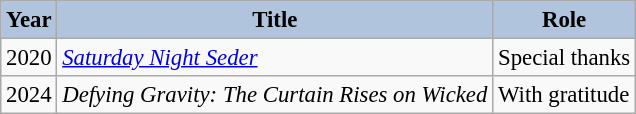<table class="wikitable" style="font-size:95%;">
<tr>
<th style="background:#B0C4DE;">Year</th>
<th style="background:#B0C4DE;">Title</th>
<th style="background:#B0C4DE;">Role</th>
</tr>
<tr>
<td>2020</td>
<td><em><a href='#'>Saturday Night Seder</a></em></td>
<td>Special thanks</td>
</tr>
<tr>
<td>2024</td>
<td><em>Defying Gravity: The Curtain Rises on Wicked</em></td>
<td>With gratitude</td>
</tr>
</table>
